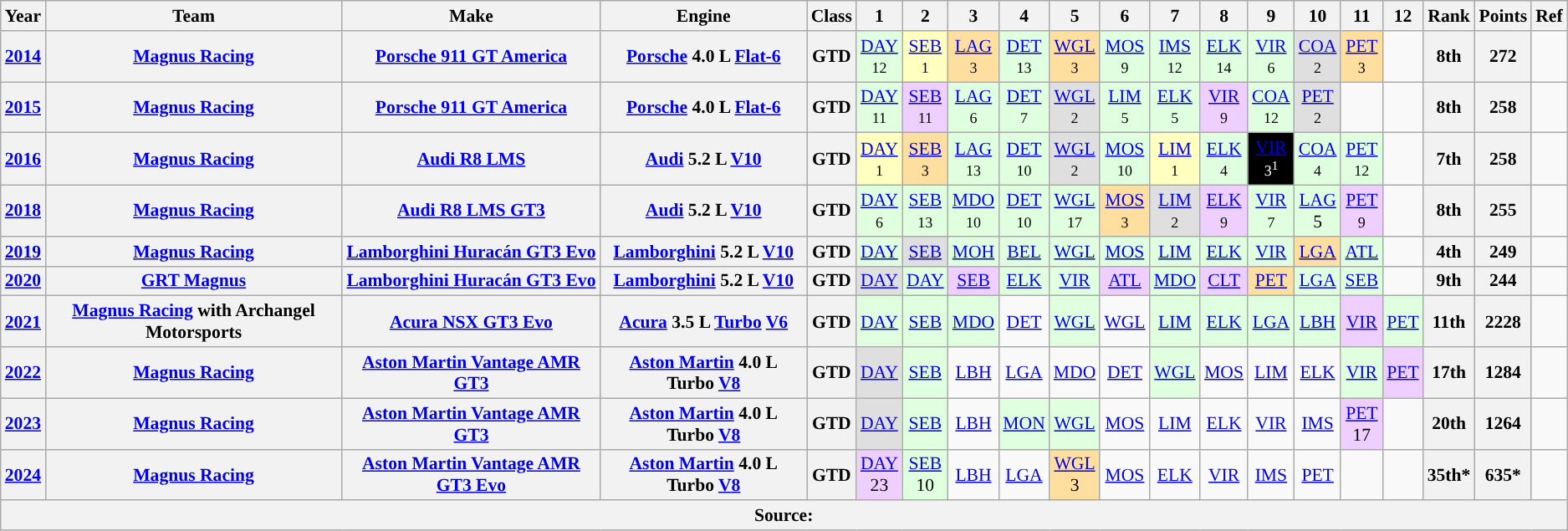<table class="wikitable" style="text-align:center; font-size:90%">
<tr>
<th>Year</th>
<th>Team</th>
<th>Make</th>
<th>Engine</th>
<th>Class</th>
<th>1</th>
<th>2</th>
<th>3</th>
<th>4</th>
<th>5</th>
<th>6</th>
<th>7</th>
<th>8</th>
<th>9</th>
<th>10</th>
<th>11</th>
<th>12</th>
<th>Rank</th>
<th>Points</th>
<th>Ref</th>
</tr>
<tr>
<th><a href='#'>2014</a></th>
<th><a href='#'>Magnus Racing</a></th>
<th><a href='#'>Porsche 911 GT America</a></th>
<th><a href='#'>Porsche</a> 4.0 L <a href='#'>Flat-6</a></th>
<th>GTD</th>
<td style="background:#DFFFDF;"><a href='#'>DAY</a><br><small>12</small></td>
<td style="background:#FFFFBF;"><a href='#'>SEB</a><br><small>1</small></td>
<td style="background:#FFDF9F;"><a href='#'>LAG</a><br><small>3</small></td>
<td style="background:#DFFFDF;"><a href='#'>DET</a><br><small>13</small></td>
<td style="background:#FFDF9F;"><a href='#'>WGL</a><br><small>3</small></td>
<td style="background:#DFFFDF;"><a href='#'>MOS</a><br><small>9</small></td>
<td style="background:#DFFFDF;"><a href='#'>IMS</a><br><small>12</small></td>
<td style="background:#DFFFDF;"><a href='#'>ELK</a><br><small>14</small></td>
<td style="background:#DFFFDF;"><a href='#'>VIR</a><br><small>6</small></td>
<td style="background:#DFDFDF;"><a href='#'>COA</a><br><small>2</small></td>
<td style="background:#FFDF9F;"><a href='#'>PET</a><br><small>3</small></td>
<td></td>
<th>8th</th>
<th>272</th>
<td></td>
</tr>
<tr>
<th><a href='#'>2015</a></th>
<th><a href='#'>Magnus Racing</a></th>
<th><a href='#'>Porsche 911 GT America</a></th>
<th><a href='#'>Porsche</a> 4.0 L <a href='#'>Flat-6</a></th>
<th>GTD</th>
<td style="background:#DFFFDF;"><a href='#'>DAY</a><br><small>11</small></td>
<td style="background:#EFCFFF;"><a href='#'>SEB</a><br><small>11</small></td>
<td style="background:#DFFFDF;"><a href='#'>LAG</a><br><small>6</small></td>
<td style="background:#DFFFDF;"><a href='#'>DET</a><br><small>7</small></td>
<td style="background:#DFDFDF;"><a href='#'>WGL</a><br><small>2</small></td>
<td style="background:#DFFFDF;"><a href='#'>LIM</a><br><small>5</small></td>
<td style="background:#DFFFDF;"><a href='#'>ELK</a><br><small>5</small></td>
<td style="background:#EFCFFF;"><a href='#'>VIR</a><br><small>9</small></td>
<td style="background:#DFFFDF;"><a href='#'>COA</a><br><small>12</small></td>
<td style="background:#DFDFDF;"><a href='#'>PET</a><br><small>2</small></td>
<td></td>
<td></td>
<th>8th</th>
<th>258</th>
<td></td>
</tr>
<tr>
<th><a href='#'>2016</a></th>
<th><a href='#'>Magnus Racing</a></th>
<th><a href='#'>Audi R8 LMS</a></th>
<th><a href='#'>Audi</a> 5.2 L <a href='#'>V10</a></th>
<th>GTD</th>
<td style="background:#FFFFBF;"><a href='#'>DAY</a><br><small>1</small></td>
<td style="background:#FFDF9F;"><a href='#'>SEB</a><br><small>3</small></td>
<td style="background:#DFFFDF;"><a href='#'>LAG</a><br><small>13</small></td>
<td style="background:#DFFFDF;"><a href='#'>DET</a><br><small>10</small></td>
<td style="background:#DFDFDF;"><a href='#'>WGL</a><br><small>2</small></td>
<td style="background:#DFFFDF;"><a href='#'>MOS</a><br><small>10</small></td>
<td style="background:#FFFFBF;"><a href='#'>LIM</a><br><small>1</small></td>
<td style="background:#DFFFDF;"><a href='#'>ELK</a><br><small>4</small></td>
<td style="background:#000000;color:white"><a href='#'>VIR</a><br><small>3<sup>1</sup></small></td>
<td style="background:#DFFFDF;"><a href='#'>COA</a><br><small>4</small></td>
<td style="background:#DFFFDF;"><a href='#'>PET</a><br><small>12</small></td>
<td></td>
<th>7th</th>
<th>258</th>
<td></td>
</tr>
<tr>
<th><a href='#'>2018</a></th>
<th><a href='#'>Magnus Racing</a></th>
<th><a href='#'>Audi R8 LMS GT3</a></th>
<th><a href='#'>Audi</a> 5.2 L <a href='#'>V10</a></th>
<th>GTD</th>
<td style="background:#DFFFDF;"><a href='#'>DAY</a><br><small>6</small></td>
<td style="background:#DFFFDF;"><a href='#'>SEB</a><br><small>13</small></td>
<td style="background:#DFFFDF;"><a href='#'>MDO</a><br><small>10</small></td>
<td style="background:#DFFFDF;"><a href='#'>DET</a><br><small>10</small></td>
<td style="background:#DFFFDF;"><a href='#'>WGL</a><br><small>17</small></td>
<td style="background:#FFDF9F;"><a href='#'>MOS</a><br><small>3</small></td>
<td style="background:#DFDFDF;"><a href='#'>LIM</a><br><small>2</small></td>
<td style="background:#efcfff;"><a href='#'>ELK</a><br><small>9</small></td>
<td style="background:#DFFFDF;"><a href='#'>VIR</a><br><small>7</small></td>
<td style="background:#dfffdf;"><a href='#'>LAG</a><br>5<small></small></td>
<td style="background:#efcfff;"><a href='#'>PET</a><br><small>9</small></td>
<td></td>
<th style="background:#;">8th</th>
<th style="background:#;">255</th>
<td></td>
</tr>
<tr>
<th><a href='#'>2019</a></th>
<th><a href='#'>Magnus Racing</a></th>
<th><a href='#'>Lamborghini Huracán GT3 Evo</a></th>
<th><a href='#'>Lamborghini</a> 5.2 L <a href='#'>V10</a></th>
<th>GTD</th>
<td style="background:#dfffdf;"><a href='#'>DAY</a><br></td>
<td style="background:#dfdfdf;"><a href='#'>SEB</a><br></td>
<td style="background:#dfffdf;"><a href='#'>MOH</a><br></td>
<td style="background:#dfffdf;"><a href='#'>BEL</a><br></td>
<td style="background:#dfffdf;"><a href='#'>WGL</a><br></td>
<td style="background:#dfffdf;"><a href='#'>MOS</a><br></td>
<td style="background:#dfffdf;"><a href='#'>LIM</a><br></td>
<td style="background:#dfffdf;"><a href='#'>ELK</a><br></td>
<td style="background:#dfffdf;"><a href='#'>VIR</a><br></td>
<td style="background:#ffdf9f;"><a href='#'>LGA</a><br></td>
<td style="background:#dfffdf;"><a href='#'>ATL</a><br></td>
<td></td>
<th style="background:#;">4th</th>
<th style="background:#;">249</th>
<td></td>
</tr>
<tr>
<th><a href='#'>2020</a></th>
<th><a href='#'>GRT Magnus</a></th>
<th><a href='#'>Lamborghini Huracán GT3 Evo</a></th>
<th><a href='#'>Lamborghini</a> 5.2 L <a href='#'>V10</a></th>
<th>GTD</th>
<td style="background:#dfdfdf;"><a href='#'>DAY</a><br></td>
<td style="background:#dfffdf;"><a href='#'>DAY</a><br></td>
<td style="background:#efcfff;"><a href='#'>SEB</a><br></td>
<td style="background:#dfffdf;"><a href='#'>ELK</a><br></td>
<td style="background:#dfffdf;"><a href='#'>VIR</a><br></td>
<td style="background:#efcfff;"><a href='#'>ATL</a><br></td>
<td style="background:#dfffdf;"><a href='#'>MDO</a><br></td>
<td style="background:#efcfff;"><a href='#'>CLT</a><br></td>
<td style="background:#ffdf9f;"><a href='#'>PET</a><br></td>
<td style="background:#dfffdf;"><a href='#'>LGA</a><br></td>
<td style="background:#dfffdf;"><a href='#'>SEB</a><br></td>
<td></td>
<th>9th</th>
<th>244</th>
<td></td>
</tr>
<tr>
<th><a href='#'>2021</a></th>
<th><a href='#'>Magnus Racing</a> with Archangel Motorsports</th>
<th><a href='#'>Acura NSX GT3 Evo</a></th>
<th><a href='#'>Acura</a> 3.5 L <a href='#'>Turbo</a> <a href='#'>V6</a></th>
<th>GTD</th>
<td style="background:#DFFFDF;"><a href='#'>DAY</a><br></td>
<td style="background:#dfffdf;"><a href='#'>SEB</a><br></td>
<td style="background:#dfffdf;"><a href='#'>MDO</a><br></td>
<td><a href='#'>DET</a></td>
<td style="background:#dfffdf;"><a href='#'>WGL</a><br></td>
<td><a href='#'>WGL</a></td>
<td style="background:#dfffdf;"><a href='#'>LIM</a><br></td>
<td style="background:#dfffdf;"><a href='#'>ELK</a><br></td>
<td style="background:#dfffdf;"><a href='#'>LGA</a><br></td>
<td style="background:#dfffdf;"><a href='#'>LBH</a><br></td>
<td style="background:#efcfff;"><a href='#'>VIR</a><br></td>
<td style="background:#dfffdf;"><a href='#'>PET</a><br></td>
<th style="background:#;">11th</th>
<th style="background:#;">2228</th>
<td></td>
</tr>
<tr>
<th><a href='#'>2022</a></th>
<th><a href='#'>Magnus Racing</a></th>
<th><a href='#'>Aston Martin Vantage AMR GT3</a></th>
<th><a href='#'>Aston Martin</a> 4.0 L Turbo <a href='#'>V8</a></th>
<th>GTD</th>
<td style="background:#DFDFDF;"><a href='#'>DAY</a><br></td>
<td style="background:#DFFFDF;"><a href='#'>SEB</a><br></td>
<td><a href='#'>LBH</a></td>
<td><a href='#'>LGA</a></td>
<td><a href='#'>MDO</a></td>
<td><a href='#'>DET</a></td>
<td style="background:#DFFFDF;"><a href='#'>WGL</a><br></td>
<td style="background:"><a href='#'>MOS</a><br></td>
<td style="background:"><a href='#'>LIM</a><br></td>
<td style="background:"><a href='#'>ELK</a><br></td>
<td style="background:#DFFFDF;"><a href='#'>VIR</a><br></td>
<td style="background:#efcfff;"><a href='#'>PET</a><br></td>
<th>17th</th>
<th>1284</th>
<td></td>
</tr>
<tr>
<th><a href='#'>2023</a></th>
<th><a href='#'>Magnus Racing</a></th>
<th><a href='#'>Aston Martin Vantage AMR GT3</a></th>
<th><a href='#'>Aston Martin</a> 4.0 L Turbo <a href='#'>V8</a></th>
<th>GTD</th>
<td style="background:#DFDFDF;"><a href='#'>DAY</a><br></td>
<td style="background:#DFFFDF;"><a href='#'>SEB</a><br></td>
<td><a href='#'>LBH</a><br></td>
<td style="background:#DFFFDF;"><a href='#'>MON</a><br></td>
<td style="background:#DFFFDF;"><a href='#'>WGL</a><br></td>
<td><a href='#'>MOS</a><br></td>
<td><a href='#'>LIM</a><br></td>
<td><a href='#'>ELK</a><br></td>
<td><a href='#'>VIR</a><br></td>
<td><a href='#'>IMS</a></td>
<td style="background:#efcfff;"><a href='#'>PET</a><br>17</td>
<td></td>
<th>20th</th>
<th>1264</th>
<td></td>
</tr>
<tr>
<th><a href='#'>2024</a></th>
<th><a href='#'>Magnus Racing</a></th>
<th><a href='#'>Aston Martin Vantage AMR GT3 Evo</a></th>
<th><a href='#'>Aston Martin</a> 4.0 L Turbo <a href='#'>V8</a></th>
<th>GTD</th>
<td style="background:#efcfff;"><a href='#'>DAY</a><br>23</td>
<td style="background:#DFFFDF;"><a href='#'>SEB</a><br>10</td>
<td><a href='#'>LBH</a><br></td>
<td><a href='#'>LGA</a><br></td>
<td style="background:#ffdf9f;"><a href='#'>WGL</a><br>3</td>
<td><a href='#'>MOS</a><br></td>
<td><a href='#'>ELK</a><br></td>
<td><a href='#'>VIR</a><br></td>
<td><a href='#'>IMS</a><br></td>
<td><a href='#'>PET</a><br></td>
<td></td>
<td></td>
<th>35th*</th>
<th>635*</th>
<td></td>
</tr>
<tr>
<th colspan="20">Source:</th>
</tr>
</table>
